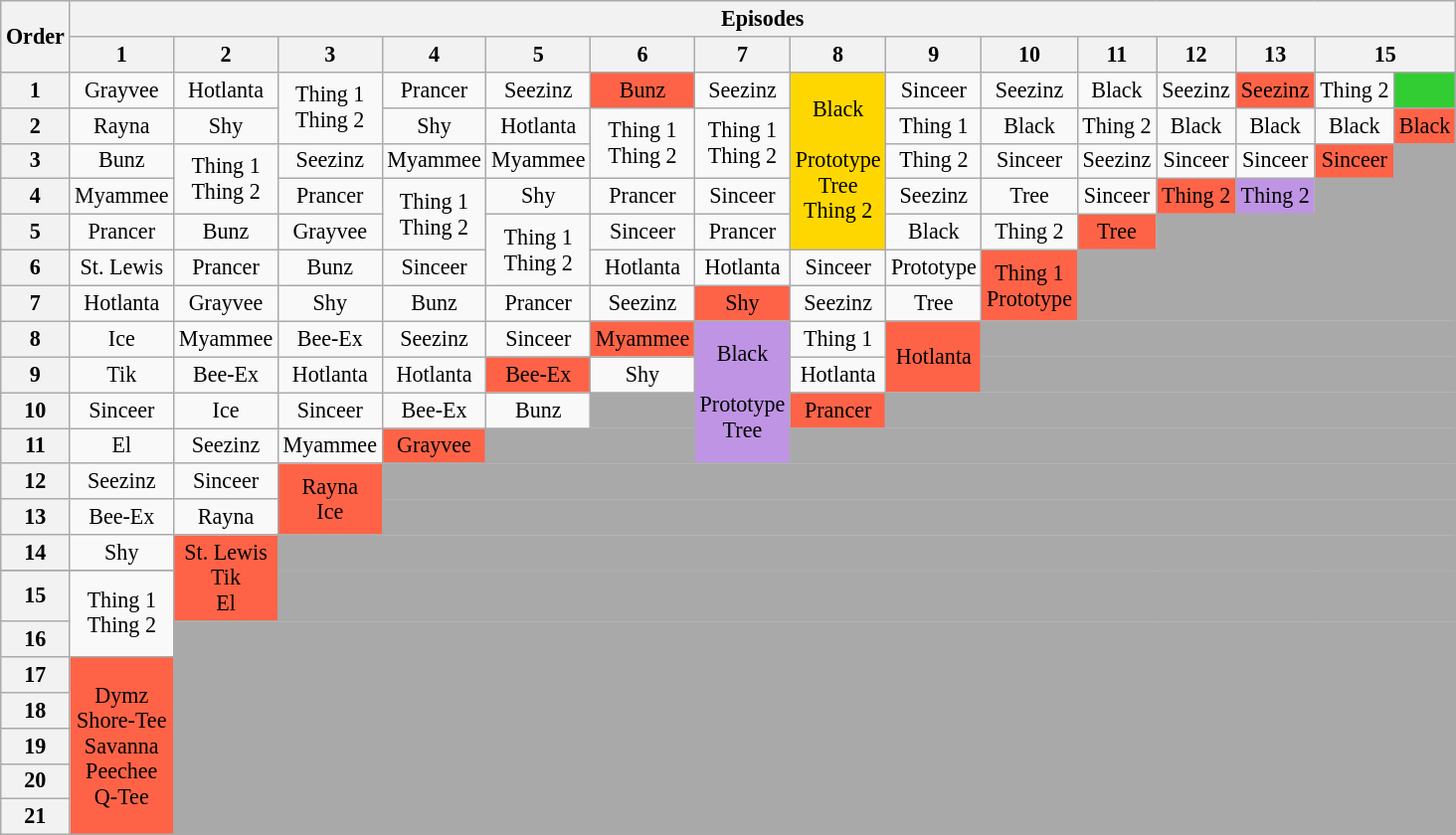<table class="wikitable" style="text-align:center; font-size:92%">
<tr>
<th rowspan=2>Order</th>
<th colspan="17">Episodes</th>
</tr>
<tr>
<th>1</th>
<th>2</th>
<th>3</th>
<th>4</th>
<th>5</th>
<th>6</th>
<th>7</th>
<th>8</th>
<th>9</th>
<th>10</th>
<th>11</th>
<th>12</th>
<th>13</th>
<th colspan="2">15</th>
</tr>
<tr>
<th>1</th>
<td>Grayvee</td>
<td>Hotlanta</td>
<td rowspan="2">Thing 1<br>Thing 2</td>
<td>Prancer</td>
<td>Seezinz</td>
<td style="background:tomato;">Bunz</td>
<td>Seezinz</td>
<td rowspan="5" style="background:gold">Black<br><br>Prototype<br>Tree<br>Thing 2</td>
<td>Sinceer</td>
<td>Seezinz</td>
<td>Black</td>
<td>Seezinz</td>
<td style="background:tomato;">Seezinz</td>
<td>Thing 2</td>
<td style="background:limegreen"></td>
</tr>
<tr>
<th>2</th>
<td>Rayna</td>
<td>Shy</td>
<td>Shy</td>
<td>Hotlanta</td>
<td rowspan="2">Thing 1<br>Thing 2</td>
<td rowspan="2">Thing 1<br>Thing 2</td>
<td>Thing 1</td>
<td>Black</td>
<td>Thing 2</td>
<td>Black</td>
<td>Black</td>
<td>Black</td>
<td style="background:tomato;">Black</td>
</tr>
<tr>
<th>3</th>
<td>Bunz</td>
<td rowspan="2">Thing 1<br>Thing 2</td>
<td>Seezinz</td>
<td>Myammee</td>
<td>Myammee</td>
<td>Thing 2</td>
<td>Sinceer</td>
<td>Seezinz</td>
<td>Sinceer</td>
<td>Sinceer</td>
<td style="background:tomato;">Sinceer</td>
<td style="background:darkgray;" colspan="20"></td>
</tr>
<tr>
<th>4</th>
<td>Myammee</td>
<td>Prancer</td>
<td rowspan="2">Thing 1<br>Thing 2</td>
<td>Shy</td>
<td>Prancer</td>
<td>Sinceer</td>
<td>Seezinz</td>
<td>Tree</td>
<td>Sinceer</td>
<td style="background:tomato;">Thing 2</td>
<td style="background:#BF94E4;">Thing 2</td>
<td style="background:darkgray;" colspan="20"></td>
</tr>
<tr>
<th>5</th>
<td>Prancer</td>
<td>Bunz</td>
<td>Grayvee</td>
<td rowspan="2">Thing 1<br>Thing 2</td>
<td>Sinceer</td>
<td>Prancer</td>
<td>Black</td>
<td>Thing 2</td>
<td style="background:tomato;">Tree</td>
<td style="background:darkgray;" colspan="20"></td>
</tr>
<tr>
<th>6</th>
<td>St. Lewis</td>
<td>Prancer</td>
<td>Bunz</td>
<td>Sinceer</td>
<td>Hotlanta</td>
<td>Hotlanta</td>
<td>Sinceer</td>
<td>Prototype</td>
<td rowspan="2"style="background:tomato;">Thing 1<br>Prototype</td>
<td style="background:darkgray;" colspan="20"></td>
</tr>
<tr>
<th>7</th>
<td>Hotlanta</td>
<td>Grayvee</td>
<td>Shy</td>
<td>Bunz</td>
<td>Prancer</td>
<td>Seezinz</td>
<td style="background:tomato;">Shy</td>
<td>Seezinz</td>
<td>Tree</td>
<td style="background:darkgray;" colspan="20"></td>
</tr>
<tr>
<th>8</th>
<td>Ice</td>
<td>Myammee</td>
<td>Bee-Ex</td>
<td>Seezinz</td>
<td>Sinceer</td>
<td style="background:tomato;">Myammee</td>
<td rowspan="4"style="background:#BF94E4;">Black<br><br>Prototype<br>Tree</td>
<td>Thing 1</td>
<td rowspan="2"style="background:tomato;">Hotlanta<br></td>
<td style="background:darkgray;" colspan="20"></td>
</tr>
<tr>
<th>9</th>
<td>Tik</td>
<td>Bee-Ex</td>
<td>Hotlanta</td>
<td>Hotlanta</td>
<td style="background:tomato;">Bee-Ex</td>
<td>Shy</td>
<td>Hotlanta</td>
<td style="background:darkgray;" colspan="20"></td>
</tr>
<tr>
<th>10</th>
<td>Sinceer</td>
<td>Ice</td>
<td>Sinceer</td>
<td>Bee-Ex</td>
<td>Bunz</td>
<td style="background:darkgray;"></td>
<td style="background:tomato;">Prancer</td>
<td style="background:darkgray;" colspan="20"></td>
</tr>
<tr>
<th>11</th>
<td>El</td>
<td>Seezinz</td>
<td>Myammee</td>
<td style="background:tomato;">Grayvee</td>
<td style="background:darkgray;"></td>
<td style="background:darkgray;"></td>
<td style="background:darkgray;" colspan="20"></td>
</tr>
<tr>
<th>12</th>
<td>Seezinz</td>
<td>Sinceer</td>
<td rowspan="2"style="background:tomato;">Rayna<br>Ice</td>
<td style="background:darkgray;" colspan="20"></td>
</tr>
<tr>
<th>13</th>
<td>Bee-Ex</td>
<td>Rayna</td>
<td style="background:darkgray;" colspan="20"></td>
</tr>
<tr>
<th>14</th>
<td>Shy</td>
<td rowspan="3"style="background:tomato;">St. Lewis<br>Tik<br>El</td>
<td style="background:darkgray;" colspan="20"></td>
</tr>
<tr>
</tr>
<tr>
<th>15</th>
<td rowspan="2">Thing 1<br>Thing 2</td>
<td style="background:darkgray;" colspan="20"></td>
</tr>
<tr>
<th>16</th>
<td style="background:darkgray;" colspan="20"></td>
</tr>
<tr>
<th>17</th>
<td rowspan="5"style="background:tomato;">Dymz<br>Shore-Tee<br>Savanna<br>Peechee<br>Q-Tee</td>
<td style="background:darkgray;" colspan="20"></td>
</tr>
<tr>
<th>18</th>
<td style="background:darkgray;" colspan="20"></td>
</tr>
<tr>
<th>19</th>
<td style="background:darkgray;" colspan="20"></td>
</tr>
<tr>
<th>20</th>
<td style="background:darkgray;" colspan="20"></td>
</tr>
<tr>
<th>21</th>
<td style="background:darkgray;" colspan="20"></td>
</tr>
</table>
